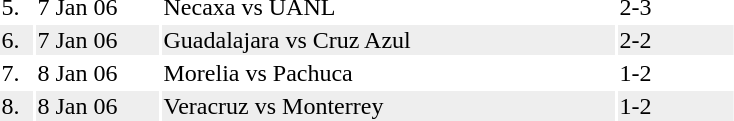<table>
<tr>
<td width="20">5.</td>
<td width="80">7 Jan 06</td>
<td width="300">Necaxa vs UANL</td>
<td width="75">2-3</td>
</tr>
<tr bgcolor=#eeeeee>
<td>6.</td>
<td>7 Jan 06</td>
<td>Guadalajara vs Cruz Azul</td>
<td>2-2</td>
</tr>
<tr>
<td width="20">7.</td>
<td width="80">8 Jan 06</td>
<td width="300">Morelia vs Pachuca</td>
<td width="75">1-2</td>
</tr>
<tr bgcolor=#eeeeee>
<td>8.</td>
<td>8 Jan 06</td>
<td>Veracruz vs Monterrey</td>
<td>1-2</td>
</tr>
</table>
